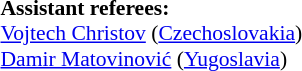<table width=50% style="font-size: 90%">
<tr>
<td><br><strong>Assistant referees:</strong>
<br><a href='#'>Vojtech Christov</a> (<a href='#'>Czechoslovakia</a>)
<br><a href='#'>Damir Matovinović</a> (<a href='#'>Yugoslavia</a>)</td>
</tr>
</table>
